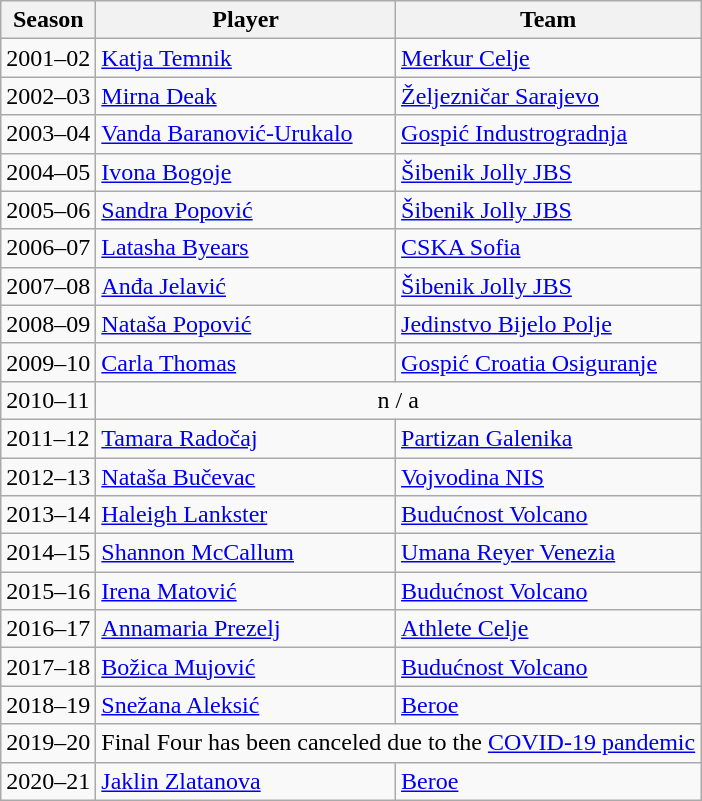<table class="wikitable">
<tr>
<th>Season</th>
<th>Player</th>
<th>Team</th>
</tr>
<tr>
<td>2001–02</td>
<td> <a href='#'>Katja Temnik</a></td>
<td> <a href='#'>Merkur Celje</a></td>
</tr>
<tr>
<td>2002–03</td>
<td> <a href='#'>Mirna Deak</a></td>
<td> <a href='#'>Željezničar Sarajevo</a></td>
</tr>
<tr>
<td>2003–04</td>
<td> <a href='#'>Vanda Baranović-Urukalo</a></td>
<td> <a href='#'>Gospić Industrogradnja</a></td>
</tr>
<tr>
<td>2004–05</td>
<td> <a href='#'>Ivona Bogoje</a></td>
<td> <a href='#'>Šibenik Jolly JBS</a></td>
</tr>
<tr>
<td>2005–06</td>
<td> <a href='#'>Sandra Popović</a></td>
<td> <a href='#'>Šibenik Jolly JBS</a></td>
</tr>
<tr>
<td>2006–07</td>
<td> <a href='#'>Latasha Byears</a></td>
<td> <a href='#'>CSKA Sofia</a></td>
</tr>
<tr>
<td>2007–08</td>
<td> <a href='#'>Anđa Jelavić</a></td>
<td> <a href='#'>Šibenik Jolly JBS</a></td>
</tr>
<tr>
<td>2008–09</td>
<td> <a href='#'>Nataša Popović</a></td>
<td> <a href='#'>Jedinstvo Bijelo Polje</a></td>
</tr>
<tr>
<td>2009–10</td>
<td> <a href='#'>Carla Thomas</a></td>
<td> <a href='#'>Gospić Croatia Osiguranje</a></td>
</tr>
<tr>
<td>2010–11</td>
<td colspan=2 rowspan=1 align=center>n / a</td>
</tr>
<tr>
<td>2011–12</td>
<td> <a href='#'>Tamara Radočaj</a></td>
<td> <a href='#'>Partizan Galenika</a></td>
</tr>
<tr>
<td>2012–13</td>
<td> <a href='#'>Nataša Bučevac</a></td>
<td> <a href='#'>Vojvodina NIS</a></td>
</tr>
<tr>
<td>2013–14</td>
<td> <a href='#'>Haleigh Lankster</a></td>
<td> <a href='#'>Budućnost Volcano</a></td>
</tr>
<tr>
<td>2014–15</td>
<td> <a href='#'>Shannon McCallum</a></td>
<td> <a href='#'>Umana Reyer Venezia</a></td>
</tr>
<tr>
<td>2015–16</td>
<td> <a href='#'>Irena Matović</a></td>
<td> <a href='#'>Budućnost Volcano</a></td>
</tr>
<tr>
<td>2016–17</td>
<td> <a href='#'>Annamaria Prezelj</a></td>
<td> <a href='#'>Athlete Celje</a></td>
</tr>
<tr>
<td>2017–18</td>
<td> <a href='#'>Božica Mujović</a></td>
<td> <a href='#'>Budućnost Volcano</a></td>
</tr>
<tr>
<td>2018–19</td>
<td> <a href='#'>Snežana Aleksić</a></td>
<td> <a href='#'>Beroe</a></td>
</tr>
<tr>
<td>2019–20</td>
<td colspan=2 rowspan=1 align=center>Final Four has been canceled due to the <a href='#'>COVID-19 pandemic</a></td>
</tr>
<tr>
<td>2020–21</td>
<td> <a href='#'>Jaklin Zlatanova</a></td>
<td> <a href='#'>Beroe</a></td>
</tr>
</table>
